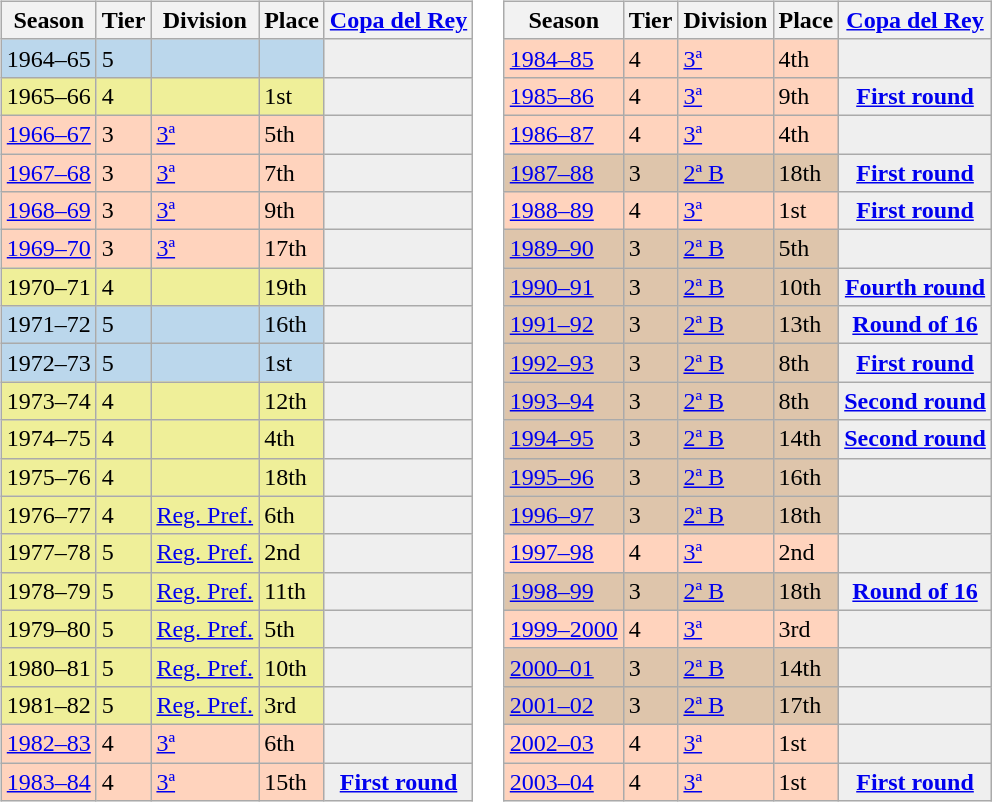<table>
<tr>
<td valign="top" width=0%><br><table class="wikitable">
<tr style="background:#f0f6fa;">
<th>Season</th>
<th>Tier</th>
<th>Division</th>
<th>Place</th>
<th><a href='#'>Copa del Rey</a></th>
</tr>
<tr>
<td style="background:#BBD7EC;">1964–65</td>
<td style="background:#BBD7EC;">5</td>
<td style="background:#BBD7EC;"></td>
<td style="background:#BBD7EC;"></td>
<th style="background:#efefef;"></th>
</tr>
<tr>
<td style="background:#EFEF99;">1965–66</td>
<td style="background:#EFEF99;">4</td>
<td style="background:#EFEF99;"></td>
<td style="background:#EFEF99;">1st</td>
<th style="background:#efefef;"></th>
</tr>
<tr>
<td style="background:#FFD3BD;"><a href='#'>1966–67</a></td>
<td style="background:#FFD3BD;">3</td>
<td style="background:#FFD3BD;"><a href='#'>3ª</a></td>
<td style="background:#FFD3BD;">5th</td>
<th style="background:#efefef;"></th>
</tr>
<tr>
<td style="background:#FFD3BD;"><a href='#'>1967–68</a></td>
<td style="background:#FFD3BD;">3</td>
<td style="background:#FFD3BD;"><a href='#'>3ª</a></td>
<td style="background:#FFD3BD;">7th</td>
<th style="background:#efefef;"></th>
</tr>
<tr>
<td style="background:#FFD3BD;"><a href='#'>1968–69</a></td>
<td style="background:#FFD3BD;">3</td>
<td style="background:#FFD3BD;"><a href='#'>3ª</a></td>
<td style="background:#FFD3BD;">9th</td>
<th style="background:#efefef;"></th>
</tr>
<tr>
<td style="background:#FFD3BD;"><a href='#'>1969–70</a></td>
<td style="background:#FFD3BD;">3</td>
<td style="background:#FFD3BD;"><a href='#'>3ª</a></td>
<td style="background:#FFD3BD;">17th</td>
<th style="background:#efefef;"></th>
</tr>
<tr>
<td style="background:#EFEF99;">1970–71</td>
<td style="background:#EFEF99;">4</td>
<td style="background:#EFEF99;"></td>
<td style="background:#EFEF99;">19th</td>
<th style="background:#efefef;"></th>
</tr>
<tr>
<td style="background:#BBD7EC;">1971–72</td>
<td style="background:#BBD7EC;">5</td>
<td style="background:#BBD7EC;"></td>
<td style="background:#BBD7EC;">16th</td>
<th style="background:#efefef;"></th>
</tr>
<tr>
<td style="background:#BBD7EC;">1972–73</td>
<td style="background:#BBD7EC;">5</td>
<td style="background:#BBD7EC;"></td>
<td style="background:#BBD7EC;">1st</td>
<th style="background:#efefef;"></th>
</tr>
<tr>
<td style="background:#EFEF99;">1973–74</td>
<td style="background:#EFEF99;">4</td>
<td style="background:#EFEF99;"></td>
<td style="background:#EFEF99;">12th</td>
<th style="background:#efefef;"></th>
</tr>
<tr>
<td style="background:#EFEF99;">1974–75</td>
<td style="background:#EFEF99;">4</td>
<td style="background:#EFEF99;"></td>
<td style="background:#EFEF99;">4th</td>
<th style="background:#efefef;"></th>
</tr>
<tr>
<td style="background:#EFEF99;">1975–76</td>
<td style="background:#EFEF99;">4</td>
<td style="background:#EFEF99;"></td>
<td style="background:#EFEF99;">18th</td>
<th style="background:#efefef;"></th>
</tr>
<tr>
<td style="background:#EFEF99;">1976–77</td>
<td style="background:#EFEF99;">4</td>
<td style="background:#EFEF99;"><a href='#'>Reg. Pref.</a></td>
<td style="background:#EFEF99;">6th</td>
<td style="background:#efefef;"></td>
</tr>
<tr>
<td style="background:#EFEF99;">1977–78</td>
<td style="background:#EFEF99;">5</td>
<td style="background:#EFEF99;"><a href='#'>Reg. Pref.</a></td>
<td style="background:#EFEF99;">2nd</td>
<td style="background:#efefef;"></td>
</tr>
<tr>
<td style="background:#EFEF99;">1978–79</td>
<td style="background:#EFEF99;">5</td>
<td style="background:#EFEF99;"><a href='#'>Reg. Pref.</a></td>
<td style="background:#EFEF99;">11th</td>
<td style="background:#efefef;"></td>
</tr>
<tr>
<td style="background:#EFEF99;">1979–80</td>
<td style="background:#EFEF99;">5</td>
<td style="background:#EFEF99;"><a href='#'>Reg. Pref.</a></td>
<td style="background:#EFEF99;">5th</td>
<td style="background:#efefef;"></td>
</tr>
<tr>
<td style="background:#EFEF99;">1980–81</td>
<td style="background:#EFEF99;">5</td>
<td style="background:#EFEF99;"><a href='#'>Reg. Pref.</a></td>
<td style="background:#EFEF99;">10th</td>
<td style="background:#efefef;"></td>
</tr>
<tr>
<td style="background:#EFEF99;">1981–82</td>
<td style="background:#EFEF99;">5</td>
<td style="background:#EFEF99;"><a href='#'>Reg. Pref.</a></td>
<td style="background:#EFEF99;">3rd</td>
<td style="background:#efefef;"></td>
</tr>
<tr>
<td style="background:#FFD3BD;"><a href='#'>1982–83</a></td>
<td style="background:#FFD3BD;">4</td>
<td style="background:#FFD3BD;"><a href='#'>3ª</a></td>
<td style="background:#FFD3BD;">6th</td>
<th style="background:#efefef;"></th>
</tr>
<tr>
<td style="background:#FFD3BD;"><a href='#'>1983–84</a></td>
<td style="background:#FFD3BD;">4</td>
<td style="background:#FFD3BD;"><a href='#'>3ª</a></td>
<td style="background:#FFD3BD;">15th</td>
<th style="background:#efefef;"><a href='#'>First round</a></th>
</tr>
</table>
</td>
<td valign="top" width=0%><br><table class="wikitable">
<tr style="background:#f0f6fa;">
<th>Season</th>
<th>Tier</th>
<th>Division</th>
<th>Place</th>
<th><a href='#'>Copa del Rey</a></th>
</tr>
<tr>
<td style="background:#FFD3BD;"><a href='#'>1984–85</a></td>
<td style="background:#FFD3BD;">4</td>
<td style="background:#FFD3BD;"><a href='#'>3ª</a></td>
<td style="background:#FFD3BD;">4th</td>
<th style="background:#efefef;"></th>
</tr>
<tr>
<td style="background:#FFD3BD;"><a href='#'>1985–86</a></td>
<td style="background:#FFD3BD;">4</td>
<td style="background:#FFD3BD;"><a href='#'>3ª</a></td>
<td style="background:#FFD3BD;">9th</td>
<th style="background:#efefef;"><a href='#'>First round</a></th>
</tr>
<tr>
<td style="background:#FFD3BD;"><a href='#'>1986–87</a></td>
<td style="background:#FFD3BD;">4</td>
<td style="background:#FFD3BD;"><a href='#'>3ª</a></td>
<td style="background:#FFD3BD;">4th</td>
<th style="background:#efefef;"></th>
</tr>
<tr>
<td style="background:#DEC5AB;"><a href='#'>1987–88</a></td>
<td style="background:#DEC5AB;">3</td>
<td style="background:#DEC5AB;"><a href='#'>2ª B</a></td>
<td style="background:#DEC5AB;">18th</td>
<th style="background:#efefef;"><a href='#'>First round</a></th>
</tr>
<tr>
<td style="background:#FFD3BD;"><a href='#'>1988–89</a></td>
<td style="background:#FFD3BD;">4</td>
<td style="background:#FFD3BD;"><a href='#'>3ª</a></td>
<td style="background:#FFD3BD;">1st</td>
<th style="background:#efefef;"><a href='#'>First round</a></th>
</tr>
<tr>
<td style="background:#DEC5AB;"><a href='#'>1989–90</a></td>
<td style="background:#DEC5AB;">3</td>
<td style="background:#DEC5AB;"><a href='#'>2ª B</a></td>
<td style="background:#DEC5AB;">5th</td>
<th style="background:#efefef;"></th>
</tr>
<tr>
<td style="background:#DEC5AB;"><a href='#'>1990–91</a></td>
<td style="background:#DEC5AB;">3</td>
<td style="background:#DEC5AB;"><a href='#'>2ª B</a></td>
<td style="background:#DEC5AB;">10th</td>
<th style="background:#efefef;"><a href='#'>Fourth round</a></th>
</tr>
<tr>
<td style="background:#DEC5AB;"><a href='#'>1991–92</a></td>
<td style="background:#DEC5AB;">3</td>
<td style="background:#DEC5AB;"><a href='#'>2ª B</a></td>
<td style="background:#DEC5AB;">13th</td>
<th style="background:#efefef;"><a href='#'>Round of 16</a></th>
</tr>
<tr>
<td style="background:#DEC5AB;"><a href='#'>1992–93</a></td>
<td style="background:#DEC5AB;">3</td>
<td style="background:#DEC5AB;"><a href='#'>2ª B</a></td>
<td style="background:#DEC5AB;">8th</td>
<th style="background:#efefef;"><a href='#'>First round</a></th>
</tr>
<tr>
<td style="background:#DEC5AB;"><a href='#'>1993–94</a></td>
<td style="background:#DEC5AB;">3</td>
<td style="background:#DEC5AB;"><a href='#'>2ª B</a></td>
<td style="background:#DEC5AB;">8th</td>
<th style="background:#efefef;"><a href='#'>Second round</a></th>
</tr>
<tr>
<td style="background:#DEC5AB;"><a href='#'>1994–95</a></td>
<td style="background:#DEC5AB;">3</td>
<td style="background:#DEC5AB;"><a href='#'>2ª B</a></td>
<td style="background:#DEC5AB;">14th</td>
<th style="background:#efefef;"><a href='#'>Second round</a></th>
</tr>
<tr>
<td style="background:#DEC5AB;"><a href='#'>1995–96</a></td>
<td style="background:#DEC5AB;">3</td>
<td style="background:#DEC5AB;"><a href='#'>2ª B</a></td>
<td style="background:#DEC5AB;">16th</td>
<th style="background:#efefef;"></th>
</tr>
<tr>
<td style="background:#DEC5AB;"><a href='#'>1996–97</a></td>
<td style="background:#DEC5AB;">3</td>
<td style="background:#DEC5AB;"><a href='#'>2ª B</a></td>
<td style="background:#DEC5AB;">18th</td>
<th style="background:#efefef;"></th>
</tr>
<tr>
<td style="background:#FFD3BD;"><a href='#'>1997–98</a></td>
<td style="background:#FFD3BD;">4</td>
<td style="background:#FFD3BD;"><a href='#'>3ª</a></td>
<td style="background:#FFD3BD;">2nd</td>
<th style="background:#efefef;"></th>
</tr>
<tr>
<td style="background:#DEC5AB;"><a href='#'>1998–99</a></td>
<td style="background:#DEC5AB;">3</td>
<td style="background:#DEC5AB;"><a href='#'>2ª B</a></td>
<td style="background:#DEC5AB;">18th</td>
<th style="background:#efefef;"><a href='#'>Round of 16</a></th>
</tr>
<tr>
<td style="background:#FFD3BD;"><a href='#'>1999–2000</a></td>
<td style="background:#FFD3BD;">4</td>
<td style="background:#FFD3BD;"><a href='#'>3ª</a></td>
<td style="background:#FFD3BD;">3rd</td>
<th style="background:#efefef;"></th>
</tr>
<tr>
<td style="background:#DEC5AB;"><a href='#'>2000–01</a></td>
<td style="background:#DEC5AB;">3</td>
<td style="background:#DEC5AB;"><a href='#'>2ª B</a></td>
<td style="background:#DEC5AB;">14th</td>
<th style="background:#efefef;"></th>
</tr>
<tr>
<td style="background:#DEC5AB;"><a href='#'>2001–02</a></td>
<td style="background:#DEC5AB;">3</td>
<td style="background:#DEC5AB;"><a href='#'>2ª B</a></td>
<td style="background:#DEC5AB;">17th</td>
<th style="background:#efefef;"></th>
</tr>
<tr>
<td style="background:#FFD3BD;"><a href='#'>2002–03</a></td>
<td style="background:#FFD3BD;">4</td>
<td style="background:#FFD3BD;"><a href='#'>3ª</a></td>
<td style="background:#FFD3BD;">1st</td>
<th style="background:#efefef;"></th>
</tr>
<tr>
<td style="background:#FFD3BD;"><a href='#'>2003–04</a></td>
<td style="background:#FFD3BD;">4</td>
<td style="background:#FFD3BD;"><a href='#'>3ª</a></td>
<td style="background:#FFD3BD;">1st</td>
<th style="background:#efefef;"><a href='#'>First round</a></th>
</tr>
</table>
</td>
</tr>
</table>
